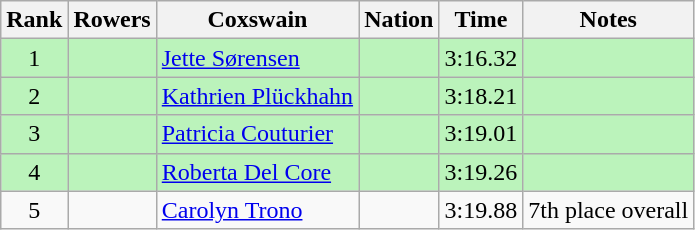<table class="wikitable sortable" style="text-align:center">
<tr>
<th>Rank</th>
<th>Rowers</th>
<th>Coxswain</th>
<th>Nation</th>
<th>Time</th>
<th>Notes</th>
</tr>
<tr bgcolor=bbf3bb>
<td>1</td>
<td align=left data-sort-value="Eriksen, Hanne"></td>
<td align=left data-sort-value="Sørensen, Jette"><a href='#'>Jette Sørensen</a></td>
<td align=left></td>
<td>3:16.32</td>
<td></td>
</tr>
<tr bgcolor=bbf3bb>
<td>2</td>
<td align=left data-sort-value="Dickmann, Anne"></td>
<td align=left data-sort-value="Plückhahn, Kathrien"><a href='#'>Kathrien Plückhahn</a></td>
<td align=left></td>
<td>3:18.21</td>
<td></td>
</tr>
<tr bgcolor=bbf3bb>
<td>3</td>
<td align=left data-sort-value="Dubedat-Briero, Lydie"></td>
<td align=left data-sort-value="Couturier, Patricia"><a href='#'>Patricia Couturier</a></td>
<td align=left></td>
<td>3:19.01</td>
<td></td>
</tr>
<tr bgcolor=bbf3bb>
<td>4</td>
<td align=left data-sort-value="Borio, Alessandra"></td>
<td align=left data-sort-value="Del Core, Roberta"><a href='#'>Roberta Del Core</a></td>
<td align=left></td>
<td>3:19.26</td>
<td></td>
</tr>
<tr>
<td>5</td>
<td align=left data-sort-value="Harber, Vicki"></td>
<td align=left data-sort-value="Trono, Carolyn"><a href='#'>Carolyn Trono</a></td>
<td align=left></td>
<td>3:19.88</td>
<td>7th place overall</td>
</tr>
</table>
